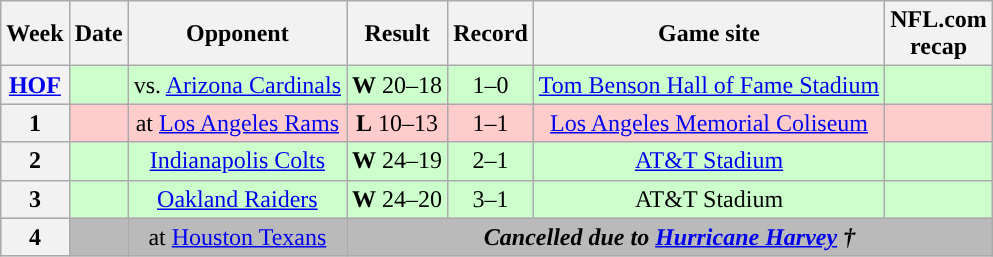<table class="wikitable" style="text-align:center">
<tr>
<th>Week</th>
<th>Date</th>
<th>Opponent</th>
<th>Result</th>
<th>Record</th>
<th>Game site</th>
<th>NFL.com<br>recap</th>
</tr>
<tr style="background:#cfc">
<th><a href='#'>HOF</a></th>
<td></td>
<td>vs. <a href='#'>Arizona Cardinals</a></td>
<td><strong>W</strong> 20–18</td>
<td>1–0</td>
<td><a href='#'>Tom Benson Hall of Fame Stadium</a><br></td>
<td></td>
</tr>
<tr style="background:#fcc">
<th>1</th>
<td></td>
<td>at <a href='#'>Los Angeles Rams</a></td>
<td><strong>L</strong> 10–13</td>
<td>1–1</td>
<td><a href='#'>Los Angeles Memorial Coliseum</a></td>
<td></td>
</tr>
<tr style="background:#cfc">
<th>2</th>
<td></td>
<td><a href='#'>Indianapolis Colts</a></td>
<td><strong>W</strong> 24–19</td>
<td>2–1</td>
<td><a href='#'>AT&T Stadium</a></td>
<td></td>
</tr>
<tr style="background:#cfc">
<th>3</th>
<td></td>
<td><a href='#'>Oakland Raiders</a></td>
<td><strong>W</strong> 24–20</td>
<td>3–1</td>
<td>AT&T Stadium</td>
<td></td>
</tr>
<tr style="background:#bababa">
<th>4</th>
<td></td>
<td>at <a href='#'>Houston Texans</a></td>
<td colspan=4><strong><em>Cancelled due to <a href='#'>Hurricane Harvey</a> †</em></strong></td>
</tr>
</table>
